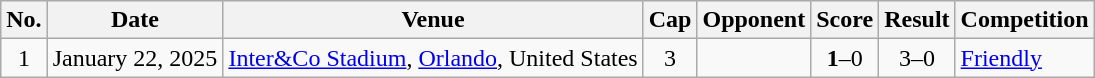<table class="wikitable sortable">
<tr>
<th>No.</th>
<th>Date</th>
<th>Venue</th>
<th>Cap</th>
<th>Opponent</th>
<th>Score</th>
<th>Result</th>
<th>Competition</th>
</tr>
<tr>
<td align="center">1</td>
<td>January 22, 2025</td>
<td><a href='#'>Inter&Co Stadium</a>, <a href='#'>Orlando</a>, United States</td>
<td align="center">3</td>
<td></td>
<td align="center"><strong>1</strong>–0</td>
<td align="center">3–0</td>
<td><a href='#'>Friendly</a></td>
</tr>
</table>
